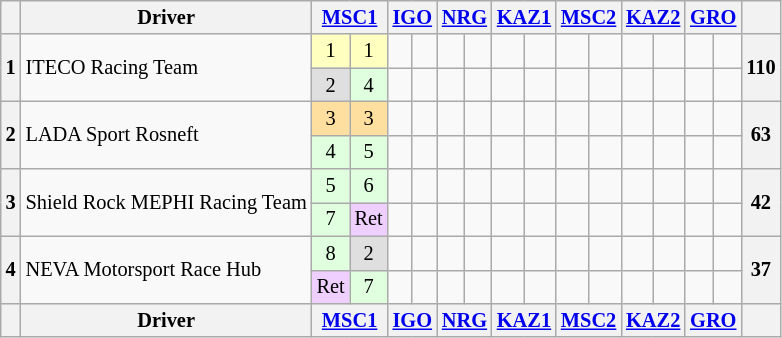<table align=left| class="wikitable" style="font-size: 85%; text-align: center">
<tr valign="top">
<th valign="middle"></th>
<th valign="middle">Driver</th>
<th colspan=2><a href='#'>MSC1</a></th>
<th colspan=2><a href='#'>IGO</a></th>
<th colspan=2><a href='#'>NRG</a></th>
<th colspan=2><a href='#'>KAZ1</a></th>
<th colspan=2><a href='#'>MSC2</a></th>
<th colspan=2><a href='#'>KAZ2</a></th>
<th colspan=2><a href='#'>GRO</a></th>
<th valign="middle"></th>
</tr>
<tr>
<th rowspan="2">1</th>
<td rowspan="2" align=left>ITECO Racing Team</td>
<td style="background:#ffffbf;">1</td>
<td style="background:#ffffbf;">1</td>
<td></td>
<td></td>
<td></td>
<td></td>
<td></td>
<td></td>
<td></td>
<td></td>
<td></td>
<td></td>
<td></td>
<td></td>
<th rowspan="2">110</th>
</tr>
<tr>
<td style="background:#dfdfdf;">2</td>
<td style="background:#dfffdf;">4</td>
<td></td>
<td></td>
<td></td>
<td></td>
<td></td>
<td></td>
<td></td>
<td></td>
<td></td>
<td></td>
<td></td>
<td></td>
</tr>
<tr>
<th rowspan="2">2</th>
<td rowspan="2" align=left>LADA Sport Rosneft</td>
<td style="background:#ffdf9f;">3</td>
<td style="background:#ffdf9f;">3</td>
<td></td>
<td></td>
<td></td>
<td></td>
<td></td>
<td></td>
<td></td>
<td></td>
<td></td>
<td></td>
<td></td>
<td></td>
<th rowspan="2">63</th>
</tr>
<tr>
<td style="background:#dfffdf;">4</td>
<td style="background:#dfffdf;">5</td>
<td></td>
<td></td>
<td></td>
<td></td>
<td></td>
<td></td>
<td></td>
<td></td>
<td></td>
<td></td>
<td></td>
<td></td>
</tr>
<tr>
<th rowspan="2">3</th>
<td rowspan="2" align=left>Shield Rock MEPHI Racing Team</td>
<td style="background:#dfffdf;">5</td>
<td style="background:#dfffdf;">6</td>
<td></td>
<td></td>
<td></td>
<td></td>
<td></td>
<td></td>
<td></td>
<td></td>
<td></td>
<td></td>
<td></td>
<td></td>
<th rowspan="2">42</th>
</tr>
<tr>
<td style="background:#dfffdf;">7</td>
<td style="background:#efcfff;">Ret</td>
<td></td>
<td></td>
<td></td>
<td></td>
<td></td>
<td></td>
<td></td>
<td></td>
<td></td>
<td></td>
<td></td>
<td></td>
</tr>
<tr>
<th rowspan="2">4</th>
<td rowspan="2" align=left>NEVA Motorsport Race Hub</td>
<td style="background:#dfffdf;">8</td>
<td style="background:#dfdfdf;">2</td>
<td></td>
<td></td>
<td></td>
<td></td>
<td></td>
<td></td>
<td></td>
<td></td>
<td></td>
<td></td>
<td></td>
<td></td>
<th rowspan="2">37</th>
</tr>
<tr>
<td style="background:#efcfff;">Ret</td>
<td style="background:#dfffdf;">7</td>
<td></td>
<td></td>
<td></td>
<td></td>
<td></td>
<td></td>
<td></td>
<td></td>
<td></td>
<td></td>
<td></td>
<td></td>
</tr>
<tr>
<th valign="middle"></th>
<th valign="middle">Driver</th>
<th colspan=2><a href='#'>MSC1</a></th>
<th colspan=2><a href='#'>IGO</a></th>
<th colspan=2><a href='#'>NRG</a></th>
<th colspan=2><a href='#'>KAZ1</a></th>
<th colspan=2><a href='#'>MSC2</a></th>
<th colspan=2><a href='#'>KAZ2</a></th>
<th colspan=2><a href='#'>GRO</a></th>
<th valign="middle"></th>
</tr>
</table>
